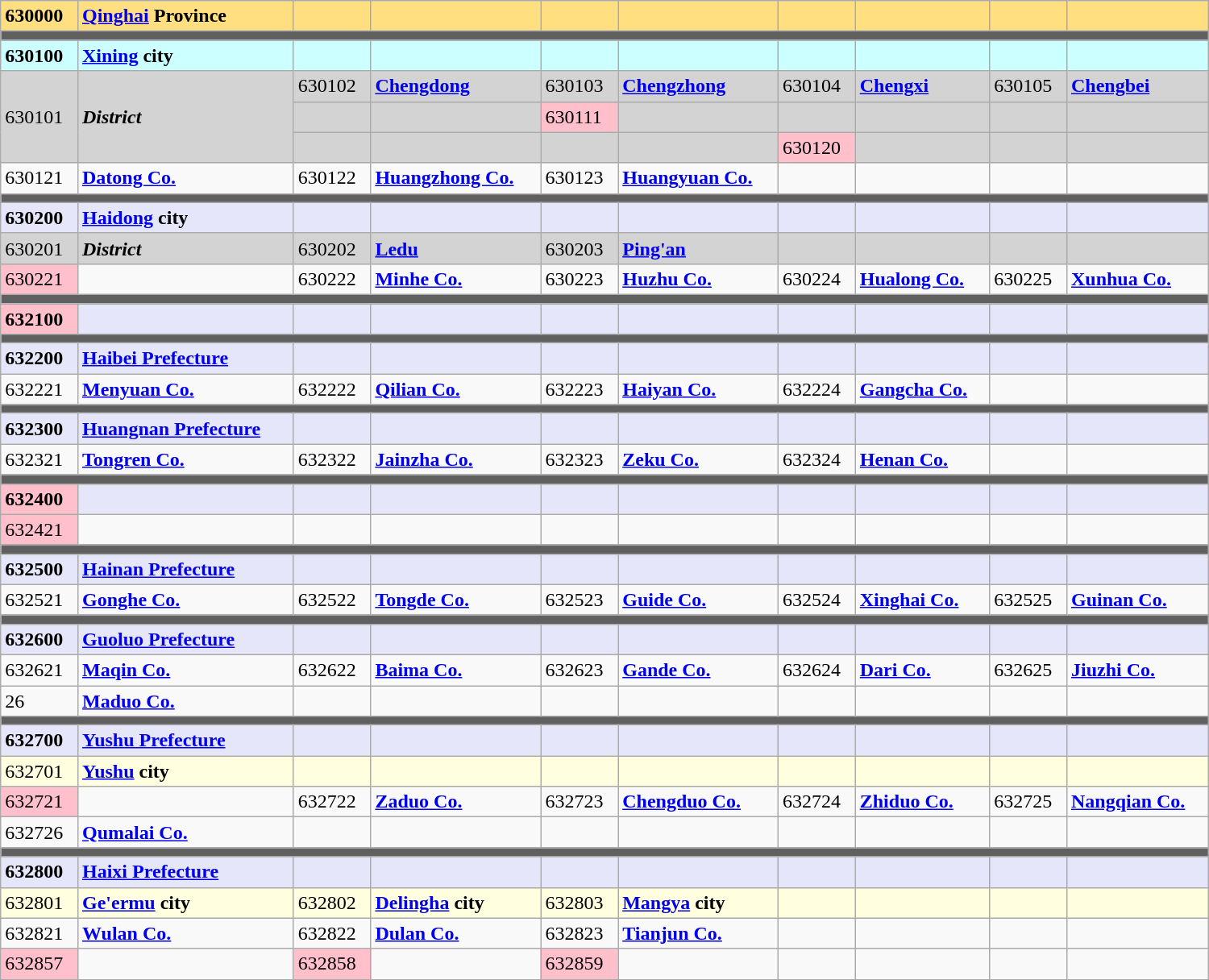<table class="wikitable" align="center" width="1000">
<tr ---- style="background:#FFDF80">
<td><strong>630000</strong></td>
<td><strong><a href='#'>Qinghai</a> Province</strong><br></td>
<td></td>
<td></td>
<td></td>
<td></td>
<td></td>
<td></td>
<td></td>
<td></td>
</tr>
<tr style="background:#606060; height:2pt">
<td colspan="10"></td>
</tr>
<tr ---- style="background:#CCFFFF">
<td><strong>630100</strong></td>
<td><strong><a href='#'>Xining</a> city</strong><br></td>
<td></td>
<td></td>
<td></td>
<td></td>
<td></td>
<td></td>
<td></td>
<td></td>
</tr>
<tr ---- style="background:#D3D3D3">
<td rowspan="3">630101</td>
<td rowspan="3"><strong><em>District</em></strong><br></td>
<td>630102</td>
<td><a href='#'><strong>Chengdong</strong></a><br></td>
<td>630103</td>
<td><a href='#'><strong>Chengzhong</strong></a><br></td>
<td>630104</td>
<td><a href='#'><strong>Chengxi</strong></a><br></td>
<td>630105</td>
<td><a href='#'><strong>Chengbei</strong></a><br></td>
</tr>
<tr ---- style="background:#D3D3D3">
<td></td>
<td></td>
<td bgcolor="#FFC0CB">630111</td>
<td><br></td>
<td></td>
<td></td>
<td></td>
<td></td>
</tr>
<tr ---- style="background:#D3D3D3">
<td></td>
<td></td>
<td></td>
<td></td>
<td bgcolor="#FFC0CB">630120</td>
<td><br></td>
<td></td>
<td></td>
</tr>
<tr ---->
<td>630121</td>
<td><a href='#'><strong>Datong Co.</strong></a><br></td>
<td>630122</td>
<td><a href='#'><strong>Huangzhong Co.</strong></a><br></td>
<td>630123</td>
<td><a href='#'><strong>Huangyuan Co.</strong></a><br></td>
<td></td>
<td></td>
<td></td>
<td></td>
</tr>
<tr style="background:#606060; height:2pt">
<td colspan="10"></td>
</tr>
<tr ---- style="background:#E6E6FA">
<td><strong>630200</strong></td>
<td><strong><a href='#'>Haidong</a> city</strong><br></td>
<td></td>
<td></td>
<td></td>
<td></td>
<td></td>
<td></td>
<td></td>
<td></td>
</tr>
<tr ---- style="background:#D3D3D3">
<td>630201</td>
<td><strong><em>District</em></strong><br></td>
<td>630202</td>
<td><a href='#'><strong>Ledu</strong></a><br></td>
<td>630203</td>
<td><a href='#'><strong>Ping'an</strong></a><br></td>
<td></td>
<td></td>
<td></td>
<td></td>
</tr>
<tr ---->
<td bgcolor="#FFC0CB">630221</td>
<td><br></td>
<td>630222</td>
<td><a href='#'><strong>Minhe Co.</strong></a><br></td>
<td>630223</td>
<td><a href='#'><strong>Huzhu Co.</strong></a><br></td>
<td>630224</td>
<td><a href='#'><strong>Hualong Co.</strong></a><br></td>
<td>630225</td>
<td><a href='#'><strong>Xunhua Co.</strong></a><br></td>
</tr>
<tr style="background:#606060; height:2pt">
<td colspan="10"></td>
</tr>
<tr ---- style="background:#E6E6FA">
<td bgcolor="#FFC0CB"><strong>632100</strong></td>
<td><br></td>
<td></td>
<td></td>
<td></td>
<td></td>
<td></td>
<td></td>
<td></td>
<td></td>
</tr>
<tr style="background:#606060; height:2pt">
<td colspan="10"></td>
</tr>
<tr ---- style="background:#E6E6FA">
<td><strong>632200</strong></td>
<td><strong><a href='#'>Haibei Prefecture</a></strong><br></td>
<td></td>
<td></td>
<td></td>
<td></td>
<td></td>
<td></td>
<td></td>
<td></td>
</tr>
<tr ---->
<td>632221</td>
<td><a href='#'><strong>Menyuan Co.</strong></a><br></td>
<td>632222</td>
<td><a href='#'><strong>Qilian Co.</strong></a><br></td>
<td>632223</td>
<td><a href='#'><strong>Haiyan Co.</strong></a><br></td>
<td>632224</td>
<td><a href='#'><strong>Gangcha Co.</strong></a><br></td>
<td></td>
<td></td>
</tr>
<tr style="background:#606060; height:2pt">
<td colspan="10"></td>
</tr>
<tr ---- style="background:#E6E6FA">
<td><strong>632300</strong></td>
<td><strong><a href='#'>Huangnan Prefecture</a><br></strong></td>
<td></td>
<td></td>
<td></td>
<td></td>
<td></td>
<td></td>
<td></td>
<td></td>
</tr>
<tr ---->
<td>632321</td>
<td><a href='#'><strong>Tongren Co.</strong></a><br></td>
<td>632322</td>
<td><a href='#'><strong>Jainzha Co.</strong></a><br></td>
<td>632323</td>
<td><a href='#'><strong>Zeku Co.</strong></a><br></td>
<td>632324</td>
<td><a href='#'><strong>Henan Co.</strong></a><br></td>
<td></td>
<td></td>
</tr>
<tr style="background:#606060; height:2pt">
<td colspan="10"></td>
</tr>
<tr ---- style="background:#E6E6FA">
<td bgcolor="#FFC0CB"><strong>632400</strong></td>
<td><br></td>
<td></td>
<td></td>
<td></td>
<td></td>
<td></td>
<td></td>
<td></td>
<td></td>
</tr>
<tr ---->
<td bgcolor="#FFC0CB">632421</td>
<td><br></td>
<td></td>
<td></td>
<td></td>
<td></td>
<td></td>
<td></td>
<td></td>
<td></td>
</tr>
<tr style="background:#606060; height:2pt">
<td colspan="10"></td>
</tr>
<tr ---- style="background:#E6E6FA">
<td><strong>632500</strong></td>
<td><strong><a href='#'>Hainan Prefecture</a></strong><br></td>
<td></td>
<td></td>
<td></td>
<td></td>
<td></td>
<td></td>
<td></td>
<td></td>
</tr>
<tr ---->
<td>632521</td>
<td><a href='#'><strong>Gonghe Co.</strong></a><br></td>
<td>632522</td>
<td><a href='#'><strong>Tongde Co.</strong></a><br></td>
<td>632523</td>
<td><a href='#'><strong>Guide Co.</strong></a><br></td>
<td>632524</td>
<td><a href='#'><strong>Xinghai Co.</strong></a><br></td>
<td>632525</td>
<td><a href='#'><strong>Guinan Co.</strong></a><br></td>
</tr>
<tr style="background:#606060; height:2pt">
<td colspan="10"></td>
</tr>
<tr ---- style="background:#E6E6FA">
<td><strong>632600</strong></td>
<td><strong><a href='#'>Guoluo Prefecture</a></strong><br></td>
<td></td>
<td></td>
<td></td>
<td></td>
<td></td>
<td></td>
<td></td>
<td></td>
</tr>
<tr ---->
<td>632621</td>
<td><a href='#'><strong>Maqin Co.</strong></a><br></td>
<td>632622</td>
<td><a href='#'><strong>Baima Co.</strong></a><br></td>
<td>632623</td>
<td><a href='#'><strong>Gande Co.</strong></a><br></td>
<td>632624</td>
<td><a href='#'><strong>Dari Co.</strong></a><br></td>
<td>632625</td>
<td><a href='#'><strong>Jiuzhi Co.</strong></a><br></td>
</tr>
<tr ---->
<td>26</td>
<td><a href='#'><strong>Maduo Co.</strong></a><br></td>
<td></td>
<td></td>
<td></td>
<td></td>
<td></td>
<td></td>
<td></td>
<td></td>
</tr>
<tr style="background:#606060; height:2pt">
<td colspan="10"></td>
</tr>
<tr ---- style="background:#E6E6FA">
<td><strong>632700</strong></td>
<td><strong><a href='#'>Yushu Prefecture</a></strong><br></td>
<td></td>
<td></td>
<td></td>
<td></td>
<td></td>
<td></td>
<td></td>
<td></td>
</tr>
<tr ---- style="background:lightyellow">
<td>632701</td>
<td><strong><a href='#'>Yushu</a> city</strong><br></td>
<td></td>
<td></td>
<td></td>
<td></td>
<td></td>
<td></td>
<td></td>
<td></td>
</tr>
<tr ---->
<td bgcolor="#FFC0CB">632721</td>
<td><br></td>
<td>632722</td>
<td><a href='#'><strong>Zaduo Co.</strong></a><br></td>
<td>632723</td>
<td><a href='#'><strong>Chengduo Co.</strong></a><br></td>
<td>632724</td>
<td><a href='#'><strong>Zhiduo Co.</strong></a><br></td>
<td>632725</td>
<td><a href='#'><strong>Nangqian Co.</strong></a><br></td>
</tr>
<tr ---->
<td>632726</td>
<td><a href='#'><strong>Qumalai Co.</strong></a><br></td>
<td></td>
<td></td>
<td></td>
<td></td>
<td></td>
<td></td>
<td></td>
<td></td>
</tr>
<tr style="background:#606060; height:2pt">
<td colspan="10"></td>
</tr>
<tr ---- style="background:#E6E6FA">
<td><strong>632800</strong></td>
<td><strong><a href='#'>Haixi Prefecture</a></strong><br></td>
<td></td>
<td></td>
<td></td>
<td></td>
<td></td>
<td></td>
<td></td>
<td></td>
</tr>
<tr ---- style="background:lightyellow">
<td>632801</td>
<td><strong><a href='#'>Ge'ermu</a> city</strong><br></td>
<td>632802</td>
<td><strong><a href='#'>Delingha</a> city</strong><br></td>
<td>632803</td>
<td><strong><a href='#'>Mangya</a> city</strong><br></td>
<td></td>
<td></td>
<td></td>
<td></td>
</tr>
<tr ---->
<td>632821</td>
<td><a href='#'><strong>Wulan Co.</strong></a><br></td>
<td>632822</td>
<td><a href='#'><strong>Dulan Co.</strong></a><br></td>
<td>632823</td>
<td><a href='#'><strong>Tianjun Co.</strong></a><br></td>
<td></td>
<td></td>
<td></td>
<td></td>
</tr>
<tr ---->
<td bgcolor="#FFC0CB">632857</td>
<td><br></td>
<td bgcolor="#FFC0CB">632858</td>
<td><br></td>
<td bgcolor="#FFC0CB">632859</td>
<td><br></td>
<td></td>
<td></td>
<td></td>
<td></td>
</tr>
</table>
